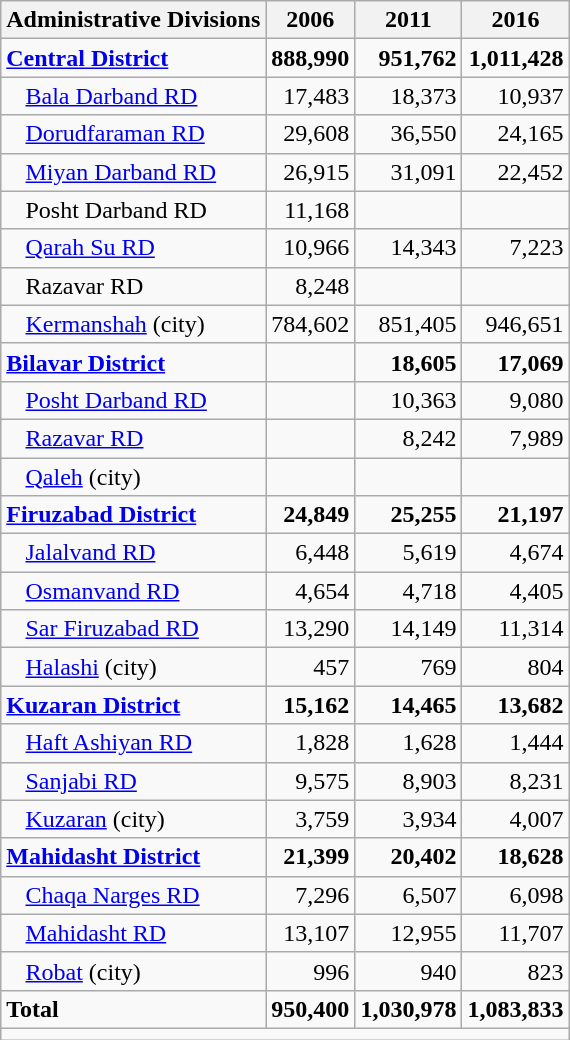<table class="wikitable">
<tr>
<th>Administrative Divisions</th>
<th>2006</th>
<th>2011</th>
<th>2016</th>
</tr>
<tr>
<td><strong><a href='#'>Central District</a></strong></td>
<td style="text-align: right;"><strong>888,990</strong></td>
<td style="text-align: right;"><strong>951,762</strong></td>
<td style="text-align: right;"><strong>1,011,428</strong></td>
</tr>
<tr>
<td style="padding-left: 1em;"><a href='#'>Bala Darband RD</a></td>
<td style="text-align: right;">17,483</td>
<td style="text-align: right;">18,373</td>
<td style="text-align: right;">10,937</td>
</tr>
<tr>
<td style="padding-left: 1em;"><a href='#'>Dorudfaraman RD</a></td>
<td style="text-align: right;">29,608</td>
<td style="text-align: right;">36,550</td>
<td style="text-align: right;">24,165</td>
</tr>
<tr>
<td style="padding-left: 1em;"><a href='#'>Miyan Darband RD</a></td>
<td style="text-align: right;">26,915</td>
<td style="text-align: right;">31,091</td>
<td style="text-align: right;">22,452</td>
</tr>
<tr>
<td style="padding-left: 1em;">Posht Darband RD</td>
<td style="text-align: right;">11,168</td>
<td style="text-align: right;"></td>
<td style="text-align: right;"></td>
</tr>
<tr>
<td style="padding-left: 1em;"><a href='#'>Qarah Su RD</a></td>
<td style="text-align: right;">10,966</td>
<td style="text-align: right;">14,343</td>
<td style="text-align: right;">7,223</td>
</tr>
<tr>
<td style="padding-left: 1em;">Razavar RD</td>
<td style="text-align: right;">8,248</td>
<td style="text-align: right;"></td>
<td style="text-align: right;"></td>
</tr>
<tr>
<td style="padding-left: 1em;"><a href='#'>Kermanshah</a> (city)</td>
<td style="text-align: right;">784,602</td>
<td style="text-align: right;">851,405</td>
<td style="text-align: right;">946,651</td>
</tr>
<tr>
<td><strong><a href='#'>Bilavar District</a></strong></td>
<td style="text-align: right;"></td>
<td style="text-align: right;"><strong>18,605</strong></td>
<td style="text-align: right;"><strong>17,069</strong></td>
</tr>
<tr>
<td style="padding-left: 1em;"><a href='#'>Posht Darband RD</a></td>
<td style="text-align: right;"></td>
<td style="text-align: right;">10,363</td>
<td style="text-align: right;">9,080</td>
</tr>
<tr>
<td style="padding-left: 1em;"><a href='#'>Razavar RD</a></td>
<td style="text-align: right;"></td>
<td style="text-align: right;">8,242</td>
<td style="text-align: right;">7,989</td>
</tr>
<tr>
<td style="padding-left: 1em;"><a href='#'>Qaleh</a> (city)</td>
<td style="text-align: right;"></td>
<td style="text-align: right;"></td>
<td style="text-align: right;"></td>
</tr>
<tr>
<td><strong><a href='#'>Firuzabad District</a></strong></td>
<td style="text-align: right;"><strong>24,849</strong></td>
<td style="text-align: right;"><strong>25,255</strong></td>
<td style="text-align: right;"><strong>21,197</strong></td>
</tr>
<tr>
<td style="padding-left: 1em;"><a href='#'>Jalalvand RD</a></td>
<td style="text-align: right;">6,448</td>
<td style="text-align: right;">5,619</td>
<td style="text-align: right;">4,674</td>
</tr>
<tr>
<td style="padding-left: 1em;"><a href='#'>Osmanvand RD</a></td>
<td style="text-align: right;">4,654</td>
<td style="text-align: right;">4,718</td>
<td style="text-align: right;">4,405</td>
</tr>
<tr>
<td style="padding-left: 1em;"><a href='#'>Sar Firuzabad RD</a></td>
<td style="text-align: right;">13,290</td>
<td style="text-align: right;">14,149</td>
<td style="text-align: right;">11,314</td>
</tr>
<tr>
<td style="padding-left: 1em;"><a href='#'>Halashi</a> (city)</td>
<td style="text-align: right;">457</td>
<td style="text-align: right;">769</td>
<td style="text-align: right;">804</td>
</tr>
<tr>
<td><strong><a href='#'>Kuzaran District</a></strong></td>
<td style="text-align: right;"><strong>15,162</strong></td>
<td style="text-align: right;"><strong>14,465</strong></td>
<td style="text-align: right;"><strong>13,682</strong></td>
</tr>
<tr>
<td style="padding-left: 1em;"><a href='#'>Haft Ashiyan RD</a></td>
<td style="text-align: right;">1,828</td>
<td style="text-align: right;">1,628</td>
<td style="text-align: right;">1,444</td>
</tr>
<tr>
<td style="padding-left: 1em;"><a href='#'>Sanjabi RD</a></td>
<td style="text-align: right;">9,575</td>
<td style="text-align: right;">8,903</td>
<td style="text-align: right;">8,231</td>
</tr>
<tr>
<td style="padding-left: 1em;"><a href='#'>Kuzaran</a> (city)</td>
<td style="text-align: right;">3,759</td>
<td style="text-align: right;">3,934</td>
<td style="text-align: right;">4,007</td>
</tr>
<tr>
<td><strong><a href='#'>Mahidasht District</a></strong></td>
<td style="text-align: right;"><strong>21,399</strong></td>
<td style="text-align: right;"><strong>20,402</strong></td>
<td style="text-align: right;"><strong>18,628</strong></td>
</tr>
<tr>
<td style="padding-left: 1em;"><a href='#'>Chaqa Narges RD</a></td>
<td style="text-align: right;">7,296</td>
<td style="text-align: right;">6,507</td>
<td style="text-align: right;">6,098</td>
</tr>
<tr>
<td style="padding-left: 1em;"><a href='#'>Mahidasht RD</a></td>
<td style="text-align: right;">13,107</td>
<td style="text-align: right;">12,955</td>
<td style="text-align: right;">11,707</td>
</tr>
<tr>
<td style="padding-left: 1em;"><a href='#'>Robat</a> (city)</td>
<td style="text-align: right;">996</td>
<td style="text-align: right;">940</td>
<td style="text-align: right;">823</td>
</tr>
<tr>
<td><strong>Total</strong></td>
<td style="text-align: right;"><strong>950,400</strong></td>
<td style="text-align: right;"><strong>1,030,978</strong></td>
<td style="text-align: right;"><strong>1,083,833</strong></td>
</tr>
<tr>
<td colspan=4></td>
</tr>
</table>
